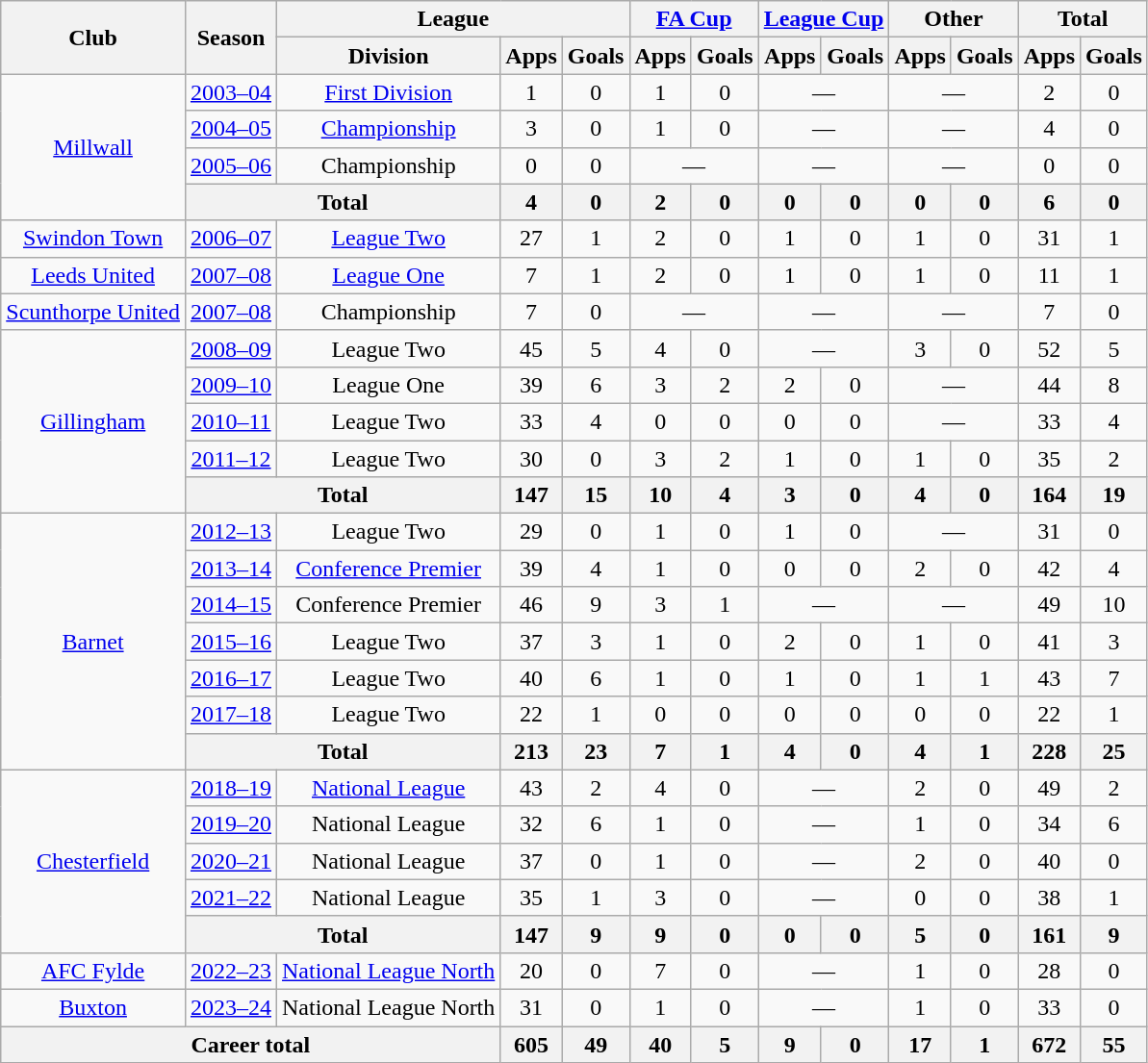<table class="wikitable" style="text-align: center">
<tr>
<th rowspan="2">Club</th>
<th rowspan="2">Season</th>
<th colspan="3">League</th>
<th colspan="2"><a href='#'>FA Cup</a></th>
<th colspan="2"><a href='#'>League Cup</a></th>
<th colspan="2">Other</th>
<th colspan="2">Total</th>
</tr>
<tr>
<th>Division</th>
<th>Apps</th>
<th>Goals</th>
<th>Apps</th>
<th>Goals</th>
<th>Apps</th>
<th>Goals</th>
<th>Apps</th>
<th>Goals</th>
<th>Apps</th>
<th>Goals</th>
</tr>
<tr>
<td rowspan="4"><a href='#'>Millwall</a></td>
<td><a href='#'>2003–04</a></td>
<td><a href='#'>First Division</a></td>
<td>1</td>
<td>0</td>
<td>1</td>
<td>0</td>
<td colspan="2">—</td>
<td colspan="2">—</td>
<td>2</td>
<td>0</td>
</tr>
<tr>
<td><a href='#'>2004–05</a></td>
<td><a href='#'>Championship</a></td>
<td>3</td>
<td>0</td>
<td>1</td>
<td>0</td>
<td colspan="2">—</td>
<td colspan="2">—</td>
<td>4</td>
<td>0</td>
</tr>
<tr>
<td><a href='#'>2005–06</a></td>
<td>Championship</td>
<td>0</td>
<td>0</td>
<td colspan="2">—</td>
<td colspan="2">—</td>
<td colspan="2">—</td>
<td>0</td>
<td>0</td>
</tr>
<tr>
<th colspan="2">Total</th>
<th>4</th>
<th>0</th>
<th>2</th>
<th>0</th>
<th>0</th>
<th>0</th>
<th>0</th>
<th>0</th>
<th>6</th>
<th>0</th>
</tr>
<tr>
<td><a href='#'>Swindon Town</a></td>
<td><a href='#'>2006–07</a></td>
<td><a href='#'>League Two</a></td>
<td>27</td>
<td>1</td>
<td>2</td>
<td>0</td>
<td>1</td>
<td>0</td>
<td>1</td>
<td>0</td>
<td>31</td>
<td>1</td>
</tr>
<tr>
<td><a href='#'>Leeds United</a></td>
<td><a href='#'>2007–08</a></td>
<td><a href='#'>League One</a></td>
<td>7</td>
<td>1</td>
<td>2</td>
<td>0</td>
<td>1</td>
<td>0</td>
<td>1</td>
<td>0</td>
<td>11</td>
<td>1</td>
</tr>
<tr>
<td><a href='#'>Scunthorpe United</a></td>
<td><a href='#'>2007–08</a></td>
<td>Championship</td>
<td>7</td>
<td>0</td>
<td colspan="2">—</td>
<td colspan="2">—</td>
<td colspan="2">—</td>
<td>7</td>
<td>0</td>
</tr>
<tr>
<td rowspan="5"><a href='#'>Gillingham</a></td>
<td><a href='#'>2008–09</a></td>
<td>League Two</td>
<td>45</td>
<td>5</td>
<td>4</td>
<td>0</td>
<td colspan="2">—</td>
<td>3</td>
<td>0</td>
<td>52</td>
<td>5</td>
</tr>
<tr>
<td><a href='#'>2009–10</a></td>
<td>League One</td>
<td>39</td>
<td>6</td>
<td>3</td>
<td>2</td>
<td>2</td>
<td>0</td>
<td colspan="2">—</td>
<td>44</td>
<td>8</td>
</tr>
<tr>
<td><a href='#'>2010–11</a></td>
<td>League Two</td>
<td>33</td>
<td>4</td>
<td>0</td>
<td>0</td>
<td>0</td>
<td>0</td>
<td colspan="2">—</td>
<td>33</td>
<td>4</td>
</tr>
<tr>
<td><a href='#'>2011–12</a></td>
<td>League Two</td>
<td>30</td>
<td>0</td>
<td>3</td>
<td>2</td>
<td>1</td>
<td>0</td>
<td>1</td>
<td>0</td>
<td>35</td>
<td>2</td>
</tr>
<tr>
<th colspan="2">Total</th>
<th>147</th>
<th>15</th>
<th>10</th>
<th>4</th>
<th>3</th>
<th>0</th>
<th>4</th>
<th>0</th>
<th>164</th>
<th>19</th>
</tr>
<tr>
<td rowspan="7"><a href='#'>Barnet</a></td>
<td><a href='#'>2012–13</a></td>
<td>League Two</td>
<td>29</td>
<td>0</td>
<td>1</td>
<td>0</td>
<td>1</td>
<td>0</td>
<td colspan="2">—</td>
<td>31</td>
<td>0</td>
</tr>
<tr>
<td><a href='#'>2013–14</a></td>
<td><a href='#'>Conference Premier</a></td>
<td>39</td>
<td>4</td>
<td>1</td>
<td>0</td>
<td>0</td>
<td>0</td>
<td>2</td>
<td>0</td>
<td>42</td>
<td>4</td>
</tr>
<tr>
<td><a href='#'>2014–15</a></td>
<td>Conference Premier</td>
<td>46</td>
<td>9</td>
<td>3</td>
<td>1</td>
<td colspan="2">—</td>
<td colspan="2">—</td>
<td>49</td>
<td>10</td>
</tr>
<tr>
<td><a href='#'>2015–16</a></td>
<td>League Two</td>
<td>37</td>
<td>3</td>
<td>1</td>
<td>0</td>
<td>2</td>
<td>0</td>
<td>1</td>
<td>0</td>
<td>41</td>
<td>3</td>
</tr>
<tr>
<td><a href='#'>2016–17</a></td>
<td>League Two</td>
<td>40</td>
<td>6</td>
<td>1</td>
<td>0</td>
<td>1</td>
<td>0</td>
<td>1</td>
<td>1</td>
<td>43</td>
<td>7</td>
</tr>
<tr>
<td><a href='#'>2017–18</a></td>
<td>League Two</td>
<td>22</td>
<td>1</td>
<td>0</td>
<td>0</td>
<td>0</td>
<td>0</td>
<td>0</td>
<td>0</td>
<td>22</td>
<td>1</td>
</tr>
<tr>
<th colspan="2">Total</th>
<th>213</th>
<th>23</th>
<th>7</th>
<th>1</th>
<th>4</th>
<th>0</th>
<th>4</th>
<th>1</th>
<th>228</th>
<th>25</th>
</tr>
<tr>
<td rowspan="5"><a href='#'>Chesterfield</a></td>
<td><a href='#'>2018–19</a></td>
<td><a href='#'>National League</a></td>
<td>43</td>
<td>2</td>
<td>4</td>
<td>0</td>
<td colspan="2">—</td>
<td>2</td>
<td>0</td>
<td>49</td>
<td>2</td>
</tr>
<tr>
<td><a href='#'>2019–20</a></td>
<td>National League</td>
<td>32</td>
<td>6</td>
<td>1</td>
<td>0</td>
<td colspan="2">—</td>
<td>1</td>
<td>0</td>
<td>34</td>
<td>6</td>
</tr>
<tr>
<td><a href='#'>2020–21</a></td>
<td>National League</td>
<td>37</td>
<td>0</td>
<td>1</td>
<td>0</td>
<td colspan="2">—</td>
<td>2</td>
<td>0</td>
<td>40</td>
<td>0</td>
</tr>
<tr>
<td><a href='#'>2021–22</a></td>
<td>National League</td>
<td>35</td>
<td>1</td>
<td>3</td>
<td>0</td>
<td colspan="2">—</td>
<td>0</td>
<td>0</td>
<td>38</td>
<td>1</td>
</tr>
<tr>
<th colspan="2">Total</th>
<th>147</th>
<th>9</th>
<th>9</th>
<th>0</th>
<th>0</th>
<th>0</th>
<th>5</th>
<th>0</th>
<th>161</th>
<th>9</th>
</tr>
<tr>
<td rowspan="1"><a href='#'>AFC Fylde</a></td>
<td><a href='#'>2022–23</a></td>
<td><a href='#'>National League North</a></td>
<td>20</td>
<td>0</td>
<td>7</td>
<td>0</td>
<td colspan="2">—</td>
<td>1</td>
<td>0</td>
<td>28</td>
<td>0</td>
</tr>
<tr>
<td rowspan="1"><a href='#'>Buxton</a></td>
<td><a href='#'>2023–24</a></td>
<td>National League North</td>
<td>31</td>
<td>0</td>
<td>1</td>
<td>0</td>
<td colspan="2">—</td>
<td>1</td>
<td>0</td>
<td>33</td>
<td>0</td>
</tr>
<tr>
<th colspan=3>Career total</th>
<th>605</th>
<th>49</th>
<th>40</th>
<th>5</th>
<th>9</th>
<th>0</th>
<th>17</th>
<th>1</th>
<th>672</th>
<th>55</th>
</tr>
</table>
